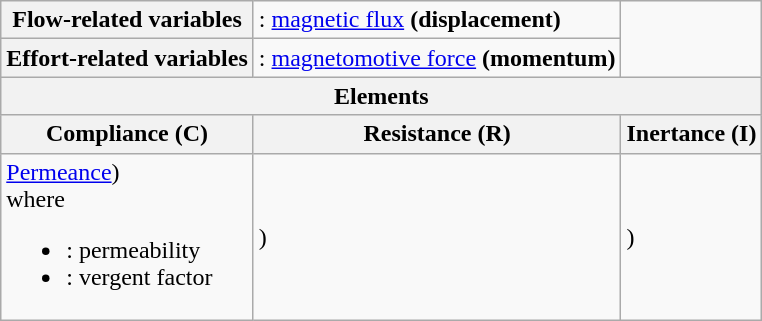<table class="wikitable">
<tr>
<th>Flow-related variables</th>
<td>: <a href='#'>magnetic flux</a> <strong>(displacement)</strong></td>
</tr>
<tr>
<th>Effort-related variables</th>
<td>: <a href='#'>magnetomotive force</a> <strong>(momentum)</strong></td>
</tr>
<tr>
<th colspan="3">Elements</th>
</tr>
<tr>
<th>Compliance (C)</th>
<th>Resistance (R)</th>
<th>Inertance (I)</th>
</tr>
<tr>
<td><a href='#'>Permeance</a>)<br>
where<ul><li>: permeability</li><li>: vergent factor</li></ul></td>
<td>)<br></td>
<td>)<br></td>
</tr>
</table>
